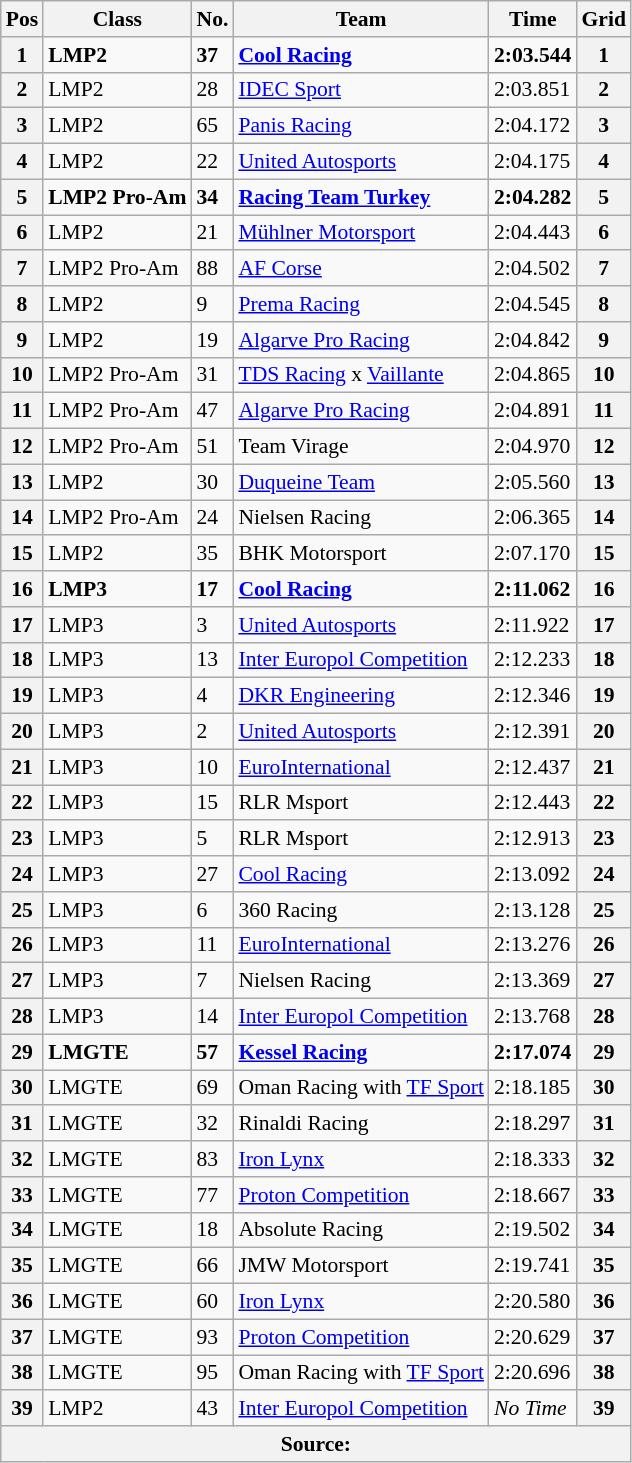<table class="wikitable sortable" style="font-size: 90%;">
<tr>
<th>Pos</th>
<th class="wikitable unsortable">Class</th>
<th class="wikitable unsortable">No.</th>
<th class="wikitable unsortable">Team</th>
<th>Time</th>
<th>Grid</th>
</tr>
<tr>
<th>1</th>
<td><strong>LMP2</strong></td>
<td><strong>37</strong></td>
<td><strong> <a href='#'>Cool Racing</a></strong></td>
<td><strong>2:03.544</strong></td>
<th>1</th>
</tr>
<tr>
<th>2</th>
<td>LMP2</td>
<td>28</td>
<td> <a href='#'>IDEC Sport</a></td>
<td>2:03.851</td>
<th>2</th>
</tr>
<tr>
<th>3</th>
<td>LMP2</td>
<td>65</td>
<td> <a href='#'>Panis Racing</a></td>
<td>2:04.172</td>
<th>3</th>
</tr>
<tr>
<th>4</th>
<td>LMP2</td>
<td>22</td>
<td> <a href='#'>United Autosports</a></td>
<td>2:04.175</td>
<th>4</th>
</tr>
<tr>
<th>5</th>
<td><strong>LMP2 Pro-Am</strong></td>
<td><strong>34</strong></td>
<td><strong> <a href='#'>Racing Team Turkey</a></strong></td>
<td><strong>2:04.282</strong></td>
<th>5</th>
</tr>
<tr>
<th>6</th>
<td>LMP2</td>
<td>21</td>
<td> <a href='#'>Mühlner Motorsport</a></td>
<td>2:04.443</td>
<th>6</th>
</tr>
<tr>
<th>7</th>
<td>LMP2 Pro-Am</td>
<td>88</td>
<td> <a href='#'>AF Corse</a></td>
<td>2:04.502</td>
<th>7</th>
</tr>
<tr>
<th>8</th>
<td>LMP2</td>
<td>9</td>
<td> <a href='#'>Prema Racing</a></td>
<td>2:04.545</td>
<th>8</th>
</tr>
<tr>
<th>9</th>
<td>LMP2</td>
<td>19</td>
<td> <a href='#'>Algarve Pro Racing</a></td>
<td>2:04.842</td>
<th>9</th>
</tr>
<tr>
<th>10</th>
<td>LMP2 Pro-Am</td>
<td>31</td>
<td> <a href='#'>TDS Racing</a> x <a href='#'>Vaillante</a></td>
<td>2:04.865</td>
<th>10</th>
</tr>
<tr>
<th>11</th>
<td>LMP2 Pro-Am</td>
<td>47</td>
<td> <a href='#'>Algarve Pro Racing</a></td>
<td>2:04.891</td>
<th>11</th>
</tr>
<tr>
<th>12</th>
<td>LMP2 Pro-Am</td>
<td>51</td>
<td> Team Virage</td>
<td>2:04.970</td>
<th>12</th>
</tr>
<tr>
<th>13</th>
<td>LMP2</td>
<td>30</td>
<td> <a href='#'>Duqueine Team</a></td>
<td>2:05.560</td>
<th>13</th>
</tr>
<tr>
<th>14</th>
<td>LMP2 Pro-Am</td>
<td>24</td>
<td> Nielsen Racing</td>
<td>2:06.365</td>
<th>14</th>
</tr>
<tr>
<th>15</th>
<td>LMP2</td>
<td>35</td>
<td> BHK Motorsport</td>
<td>2:07.170</td>
<th>15</th>
</tr>
<tr>
<th>16</th>
<td><strong>LMP3</strong></td>
<td><strong>17</strong></td>
<td><strong> <a href='#'>Cool Racing</a></strong></td>
<td><strong>2:11.062</strong></td>
<th>16</th>
</tr>
<tr>
<th>17</th>
<td>LMP3</td>
<td>3</td>
<td> <a href='#'>United Autosports</a></td>
<td>2:11.922</td>
<th>17</th>
</tr>
<tr>
<th>18</th>
<td>LMP3</td>
<td>13</td>
<td> <a href='#'>Inter Europol Competition</a></td>
<td>2:12.233</td>
<th>18</th>
</tr>
<tr>
<th>19</th>
<td>LMP3</td>
<td>4</td>
<td> <a href='#'>DKR Engineering</a></td>
<td>2:12.346</td>
<th>19</th>
</tr>
<tr>
<th>20</th>
<td>LMP3</td>
<td>2</td>
<td> <a href='#'>United Autosports</a></td>
<td>2:12.391</td>
<th>20</th>
</tr>
<tr>
<th>21</th>
<td>LMP3</td>
<td>10</td>
<td> <a href='#'>EuroInternational</a></td>
<td>2:12.437</td>
<th>21</th>
</tr>
<tr>
<th>22</th>
<td>LMP3</td>
<td>15</td>
<td> RLR Msport</td>
<td>2:12.443</td>
<th>22</th>
</tr>
<tr>
<th>23</th>
<td>LMP3</td>
<td>5</td>
<td> RLR Msport</td>
<td>2:12.913</td>
<th>23</th>
</tr>
<tr>
<th>24</th>
<td>LMP3</td>
<td>27</td>
<td> <a href='#'>Cool Racing</a></td>
<td>2:13.092</td>
<th>24</th>
</tr>
<tr>
<th>25</th>
<td>LMP3</td>
<td>6</td>
<td> 360 Racing</td>
<td>2:13.128</td>
<th>25</th>
</tr>
<tr>
<th>26</th>
<td>LMP3</td>
<td>11</td>
<td> <a href='#'>EuroInternational</a></td>
<td>2:13.276</td>
<th>26</th>
</tr>
<tr>
<th>27</th>
<td>LMP3</td>
<td>7</td>
<td> Nielsen Racing</td>
<td>2:13.369</td>
<th>27</th>
</tr>
<tr>
<th>28</th>
<td>LMP3</td>
<td>14</td>
<td> <a href='#'>Inter Europol Competition</a></td>
<td>2:13.768</td>
<th>28</th>
</tr>
<tr>
<th>29</th>
<td><strong>LMGTE</strong></td>
<td><strong>57</strong></td>
<td><strong> <a href='#'>Kessel Racing</a></strong></td>
<td><strong>2:17.074</strong></td>
<th>29</th>
</tr>
<tr>
<th>30</th>
<td>LMGTE</td>
<td>69</td>
<td> Oman Racing with <a href='#'>TF Sport</a></td>
<td>2:18.185</td>
<th>30</th>
</tr>
<tr>
<th>31</th>
<td>LMGTE</td>
<td>32</td>
<td> Rinaldi Racing</td>
<td>2:18.297</td>
<th>31</th>
</tr>
<tr>
<th>32</th>
<td>LMGTE</td>
<td>83</td>
<td> <a href='#'>Iron Lynx</a></td>
<td>2:18.333</td>
<th>32</th>
</tr>
<tr>
<th>33</th>
<td>LMGTE</td>
<td>77</td>
<td> <a href='#'>Proton Competition</a></td>
<td>2:18.667</td>
<th>33</th>
</tr>
<tr>
<th>34</th>
<td>LMGTE</td>
<td>18</td>
<td> Absolute Racing</td>
<td>2:19.502</td>
<th>34</th>
</tr>
<tr>
<th>35</th>
<td>LMGTE</td>
<td>66</td>
<td> JMW Motorsport</td>
<td>2:19.741</td>
<th>35</th>
</tr>
<tr>
<th>36</th>
<td>LMGTE</td>
<td>60</td>
<td> <a href='#'>Iron Lynx</a></td>
<td>2:20.580</td>
<th>36</th>
</tr>
<tr>
<th>37</th>
<td>LMGTE</td>
<td>93</td>
<td> <a href='#'>Proton Competition</a></td>
<td>2:20.629</td>
<th>37</th>
</tr>
<tr>
<th>38</th>
<td>LMGTE</td>
<td>95</td>
<td> Oman Racing with <a href='#'>TF Sport</a></td>
<td>2:20.696</td>
<th>38</th>
</tr>
<tr>
<th>39</th>
<td>LMP2</td>
<td>43</td>
<td> <a href='#'>Inter Europol Competition</a></td>
<td><em>No Time</em></td>
<th>39</th>
</tr>
<tr>
<th colspan="6">Source:</th>
</tr>
</table>
